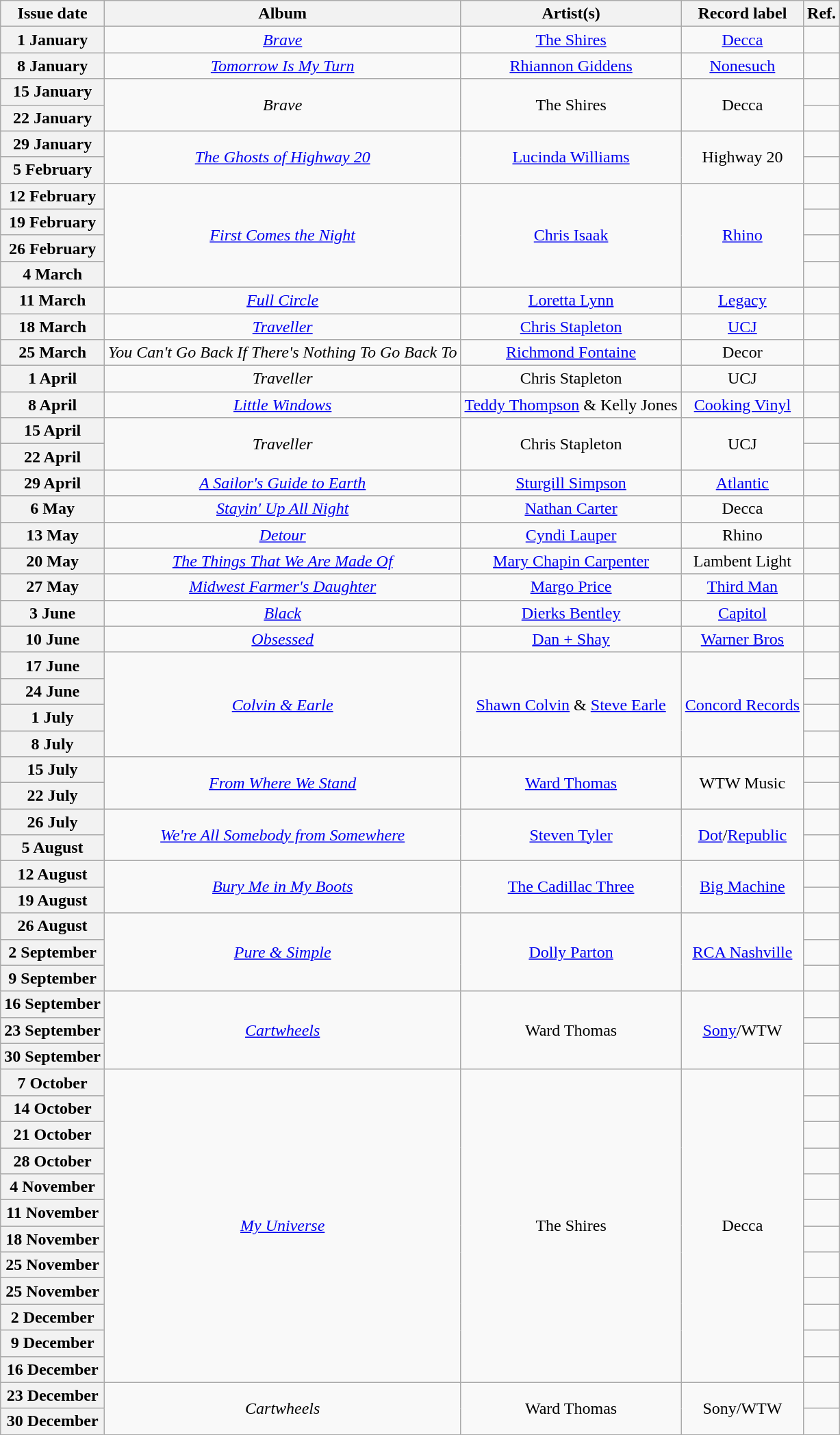<table class="wikitable plainrowheaders">
<tr>
<th scope="col">Issue date</th>
<th scope="col">Album</th>
<th scope="col">Artist(s)</th>
<th scope="col">Record label</th>
<th scope="col">Ref.</th>
</tr>
<tr>
<th scope="row">1 January</th>
<td align="center"><em><a href='#'>Brave</a></em></td>
<td align="center"><a href='#'>The Shires</a></td>
<td align="center"><a href='#'>Decca</a></td>
<td align="center"></td>
</tr>
<tr>
<th scope="row">8 January</th>
<td align="center"><em><a href='#'>Tomorrow Is My Turn</a></em></td>
<td align="center"><a href='#'>Rhiannon Giddens</a></td>
<td align="center"><a href='#'>Nonesuch</a></td>
<td align="center"></td>
</tr>
<tr>
<th scope="row">15 January</th>
<td align="center" rowspan=2><em>Brave</em></td>
<td align="center" rowspan=2>The Shires</td>
<td align="center" rowspan=2>Decca</td>
<td align="center"></td>
</tr>
<tr>
<th scope="row">22 January</th>
<td align="center"></td>
</tr>
<tr>
<th scope="row">29 January</th>
<td align="center" rowspan=2><em><a href='#'>The Ghosts of Highway 20</a></em></td>
<td align="center" rowspan=2><a href='#'>Lucinda Williams</a></td>
<td align="center" rowspan=2>Highway 20</td>
<td align="center"></td>
</tr>
<tr>
<th scope="row">5 February</th>
<td align="center"></td>
</tr>
<tr>
<th scope="row">12 February</th>
<td align="center" rowspan=4><em><a href='#'>First Comes the Night</a></em></td>
<td align="center" rowspan=4><a href='#'>Chris Isaak</a></td>
<td align="center" rowspan=4><a href='#'>Rhino</a></td>
<td align="center"></td>
</tr>
<tr>
<th scope="row">19 February</th>
<td align="center"></td>
</tr>
<tr>
<th scope="row">26 February</th>
<td align="center"></td>
</tr>
<tr>
<th scope="row">4 March</th>
<td align="center"></td>
</tr>
<tr>
<th scope="row">11 March</th>
<td align="center"><em><a href='#'>Full Circle</a></em></td>
<td align="center"><a href='#'>Loretta Lynn</a></td>
<td align="center"><a href='#'>Legacy</a></td>
<td align="center"></td>
</tr>
<tr>
<th scope="row">18 March</th>
<td align="center"><em><a href='#'>Traveller</a></em></td>
<td align="center"><a href='#'>Chris Stapleton</a></td>
<td align="center"><a href='#'>UCJ</a></td>
<td align="center"></td>
</tr>
<tr>
<th scope="row">25 March</th>
<td align="center"><em>You Can't Go Back If There's Nothing To Go Back To</em></td>
<td align="center"><a href='#'>Richmond Fontaine</a></td>
<td align="center">Decor</td>
<td align="center"></td>
</tr>
<tr>
<th scope="row">1 April</th>
<td align="center"><em>Traveller</em></td>
<td align="center">Chris Stapleton</td>
<td align="center">UCJ</td>
<td align="center"></td>
</tr>
<tr>
<th scope="row">8 April</th>
<td align="center"><em><a href='#'>Little Windows</a></em></td>
<td align="center"><a href='#'>Teddy Thompson</a> & Kelly Jones</td>
<td align="center"><a href='#'>Cooking Vinyl</a></td>
<td align="center"></td>
</tr>
<tr>
<th scope="row">15 April</th>
<td align="center" rowspan=2><em>Traveller</em></td>
<td align="center" rowspan=2>Chris Stapleton</td>
<td align="center" rowspan=2>UCJ</td>
<td align="center"></td>
</tr>
<tr>
<th scope="row">22 April</th>
<td align="center"></td>
</tr>
<tr>
<th scope="row">29 April</th>
<td align="center"><em><a href='#'>A Sailor's Guide to Earth</a></em></td>
<td align="center"><a href='#'>Sturgill Simpson</a></td>
<td align="center"><a href='#'>Atlantic</a></td>
<td align="center"></td>
</tr>
<tr>
<th scope="row">6 May</th>
<td align="center"><em><a href='#'>Stayin' Up All Night</a></em></td>
<td align="center"><a href='#'>Nathan Carter</a></td>
<td align="center">Decca</td>
<td align="center"></td>
</tr>
<tr>
<th scope="row">13 May</th>
<td align="center"><em><a href='#'>Detour</a></em></td>
<td align="center"><a href='#'>Cyndi Lauper</a></td>
<td align="center">Rhino</td>
<td align="center"></td>
</tr>
<tr>
<th scope="row">20 May</th>
<td align="center"><em><a href='#'>The Things That We Are Made Of</a></em></td>
<td align="center"><a href='#'>Mary Chapin Carpenter</a></td>
<td align="center">Lambent Light</td>
<td align="center"></td>
</tr>
<tr>
<th scope="row">27 May</th>
<td align="center"><em><a href='#'>Midwest Farmer's Daughter</a></em></td>
<td align="center"><a href='#'>Margo Price</a></td>
<td align="center"><a href='#'>Third Man</a></td>
<td align="center"></td>
</tr>
<tr>
<th scope="row">3 June</th>
<td align="center"><em><a href='#'>Black</a></em></td>
<td align="center"><a href='#'>Dierks Bentley</a></td>
<td align="center"><a href='#'>Capitol</a></td>
<td align="center"></td>
</tr>
<tr>
<th scope="row">10 June</th>
<td align="center"><em><a href='#'>Obsessed</a></em></td>
<td align="center"><a href='#'>Dan + Shay</a></td>
<td align="center"><a href='#'>Warner Bros</a></td>
<td align="center"></td>
</tr>
<tr>
<th scope="row">17 June</th>
<td align="center" rowspan=4><em><a href='#'>Colvin & Earle</a></em></td>
<td align="center" rowspan=4><a href='#'>Shawn Colvin</a> & <a href='#'>Steve Earle</a></td>
<td align="center" rowspan=4><a href='#'>Concord Records</a></td>
<td align="center"></td>
</tr>
<tr>
<th scope="row">24 June</th>
<td align="center"></td>
</tr>
<tr>
<th scope="row">1 July</th>
<td align="center"></td>
</tr>
<tr>
<th scope="row">8 July</th>
<td align="center"></td>
</tr>
<tr>
<th scope="row">15 July</th>
<td align="center" rowspan=2><em><a href='#'>From Where We Stand</a></em></td>
<td align="center" rowspan=2><a href='#'>Ward Thomas</a></td>
<td align="center" rowspan=2>WTW Music</td>
<td align="center"></td>
</tr>
<tr>
<th scope="row">22 July</th>
<td align="center"></td>
</tr>
<tr>
<th scope="row">26 July</th>
<td align="center" rowspan=2><em><a href='#'>We're All Somebody from Somewhere</a></em></td>
<td align="center" rowspan=2><a href='#'>Steven Tyler</a></td>
<td align="center" rowspan=2><a href='#'>Dot</a>/<a href='#'>Republic</a></td>
<td align="center"></td>
</tr>
<tr>
<th scope="row">5 August</th>
<td align="center"></td>
</tr>
<tr>
<th scope="row">12 August</th>
<td align="center" rowspan=2><em><a href='#'>Bury Me in My Boots</a></em></td>
<td align="center" rowspan=2><a href='#'>The Cadillac Three</a></td>
<td align="center" rowspan=2><a href='#'>Big Machine</a></td>
<td align="center"></td>
</tr>
<tr>
<th scope="row">19 August</th>
<td align="center"></td>
</tr>
<tr>
<th scope="row">26 August</th>
<td align="center" rowspan=3><em><a href='#'>Pure & Simple</a></em></td>
<td align="center" rowspan=3><a href='#'>Dolly Parton</a></td>
<td align="center" rowspan=3><a href='#'>RCA Nashville</a></td>
<td align="center"></td>
</tr>
<tr>
<th scope="row">2 September</th>
<td align="center"></td>
</tr>
<tr>
<th scope="row">9 September</th>
<td align="center"></td>
</tr>
<tr>
<th scope="row">16 September</th>
<td align="center" rowspan=3><em><a href='#'>Cartwheels</a></em></td>
<td align="center" rowspan=3>Ward Thomas</td>
<td align="center" rowspan=3><a href='#'>Sony</a>/WTW</td>
<td align="center"></td>
</tr>
<tr>
<th scope="row">23 September</th>
<td align="center"></td>
</tr>
<tr>
<th scope="row">30 September</th>
<td align="center"></td>
</tr>
<tr>
<th scope="row">7 October</th>
<td align="center" rowspan=12><em><a href='#'>My Universe</a></em></td>
<td align="center" rowspan=12>The Shires</td>
<td align="center" rowspan=12>Decca</td>
<td align="center"></td>
</tr>
<tr>
<th scope="row">14 October</th>
<td align="center"></td>
</tr>
<tr>
<th scope="row">21 October</th>
<td align="center"></td>
</tr>
<tr>
<th scope="row">28 October</th>
<td align="center"></td>
</tr>
<tr>
<th scope="row">4 November</th>
<td align="center"></td>
</tr>
<tr>
<th scope="row">11 November</th>
<td align="center"></td>
</tr>
<tr>
<th scope="row">18 November</th>
<td align="center"></td>
</tr>
<tr>
<th scope="row">25 November</th>
<td align="center"></td>
</tr>
<tr>
<th scope="row">25 November</th>
<td align="center"></td>
</tr>
<tr>
<th scope="row">2 December</th>
<td align="center"></td>
</tr>
<tr>
<th scope="row">9 December</th>
<td align="center"></td>
</tr>
<tr>
<th scope="row">16 December</th>
<td align="center"></td>
</tr>
<tr>
<th scope="row">23 December</th>
<td align="center" rowspan=2><em>Cartwheels</em></td>
<td align="center" rowspan=2>Ward Thomas</td>
<td align="center" rowspan=2>Sony/WTW</td>
<td align="center"></td>
</tr>
<tr>
<th scope="row">30 December</th>
<td align="center"></td>
</tr>
</table>
